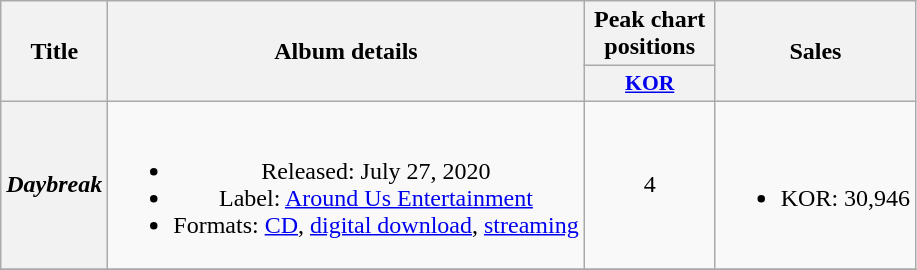<table class="wikitable plainrowheaders" style="text-align:center;">
<tr>
<th scope="col" rowspan="2">Title</th>
<th scope="col" rowspan="2">Album details</th>
<th scope="col" colspan="1" style="width:5em;">Peak chart positions</th>
<th scope="col" rowspan="2">Sales</th>
</tr>
<tr>
<th scope="col" style="width:2.8em;font-size:90%;"><a href='#'>KOR</a><br></th>
</tr>
<tr>
<th scope="row"><em>Daybreak</em></th>
<td><br><ul><li>Released: July 27, 2020</li><li>Label: <a href='#'>Around Us Entertainment</a></li><li>Formats: <a href='#'>CD</a>, <a href='#'>digital download</a>, <a href='#'>streaming</a></li></ul></td>
<td>4</td>
<td><br><ul><li>KOR: 30,946</li></ul></td>
</tr>
<tr>
</tr>
</table>
